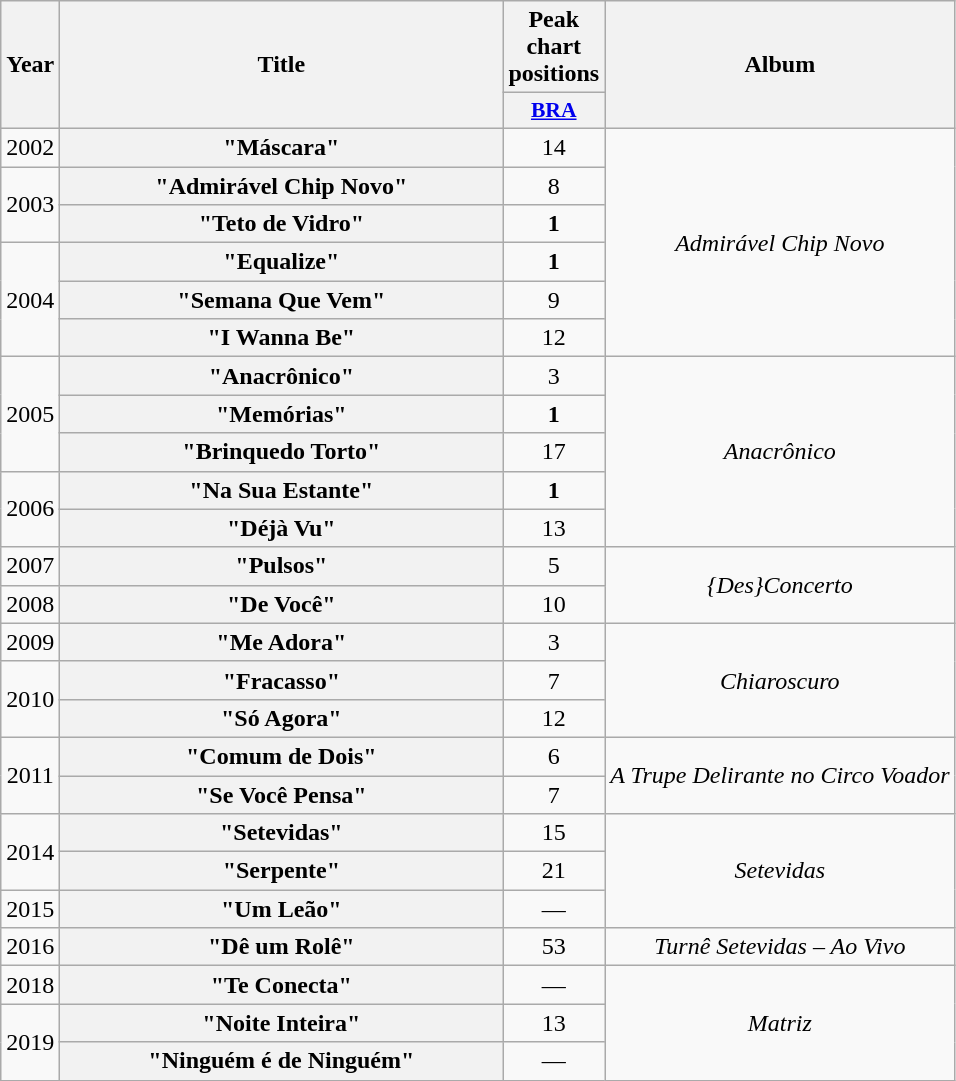<table class="wikitable plainrowheaders" style="text-align:center;" border="1">
<tr>
<th scope="col" rowspan="2">Year</th>
<th scope="col" rowspan="2" style="width:18em;">Title</th>
<th scope="col" colspan="1">Peak chart positions</th>
<th scope="col" rowspan="2">Album</th>
</tr>
<tr>
<th scope="col" style="width:3em;font-size:90%;"><a href='#'>BRA</a></th>
</tr>
<tr>
<td rowspan="1">2002</td>
<th scope="row">"Máscara"</th>
<td>14</td>
<td rowspan="6"><em>Admirável Chip Novo</em></td>
</tr>
<tr>
<td rowspan="2">2003</td>
<th scope="row">"Admirável Chip Novo"</th>
<td>8</td>
</tr>
<tr>
<th scope="row">"Teto de Vidro"</th>
<td><strong>1</strong></td>
</tr>
<tr>
<td rowspan="3">2004</td>
<th scope="row">"Equalize"</th>
<td><strong>1</strong></td>
</tr>
<tr>
<th scope="row">"Semana Que Vem"</th>
<td>9</td>
</tr>
<tr>
<th scope="row">"I Wanna Be"</th>
<td>12</td>
</tr>
<tr>
<td rowspan="3">2005</td>
<th scope="row">"Anacrônico"</th>
<td>3</td>
<td align="center" rowspan="5"><em>Anacrônico</em></td>
</tr>
<tr>
<th scope="row">"Memórias"</th>
<td><strong>1</strong></td>
</tr>
<tr>
<th scope="row">"Brinquedo Torto"</th>
<td>17</td>
</tr>
<tr>
<td rowspan="2">2006</td>
<th scope="row">"Na Sua Estante"</th>
<td><strong>1</strong></td>
</tr>
<tr>
<th scope="row">"Déjà Vu"</th>
<td>13</td>
</tr>
<tr>
<td rowspan="1">2007</td>
<th scope="row">"Pulsos"</th>
<td>5</td>
<td align="center" rowspan="2"><em>{Des}Concerto</em></td>
</tr>
<tr>
<td rowspan="1">2008</td>
<th scope="row">"De Você"</th>
<td>10</td>
</tr>
<tr>
<td rowspan="1">2009</td>
<th scope="row">"Me Adora"</th>
<td>3</td>
<td align="center" rowspan="3"><em>Chiaroscuro</em></td>
</tr>
<tr>
<td rowspan="2">2010</td>
<th scope="row">"Fracasso"</th>
<td>7</td>
</tr>
<tr>
<th scope="row">"Só Agora"</th>
<td>12</td>
</tr>
<tr>
<td rowspan="2">2011</td>
<th scope="row">"Comum de Dois"</th>
<td>6</td>
<td align="center" rowspan="2"><em>A Trupe Delirante no Circo Voador</em></td>
</tr>
<tr>
<th scope="row">"Se Você Pensa"</th>
<td>7</td>
</tr>
<tr>
<td rowspan="2">2014</td>
<th scope="row">"Setevidas"</th>
<td>15</td>
<td align="center" rowspan="3"><em>Setevidas</em></td>
</tr>
<tr>
<th scope="row">"Serpente"</th>
<td>21</td>
</tr>
<tr>
<td rowspan="1">2015</td>
<th scope="row">"Um Leão"</th>
<td>—</td>
</tr>
<tr>
<td rowspan="1">2016</td>
<th scope="row">"Dê um Rolê"</th>
<td>53</td>
<td align="center" rowspan="1"><em>Turnê Setevidas – Ao Vivo</em></td>
</tr>
<tr>
<td rowspan="1">2018</td>
<th scope="row">"Te Conecta"</th>
<td>—</td>
<td align="center" rowspan="3"><em>Matriz</em></td>
</tr>
<tr>
<td rowspan="2">2019</td>
<th scope="row">"Noite Inteira"</th>
<td>13</td>
</tr>
<tr>
<th scope="row">"Ninguém é de Ninguém"</th>
<td>—</td>
</tr>
</table>
